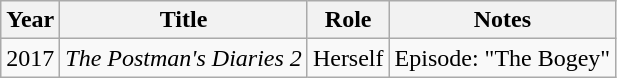<table class="wikitable sortable">
<tr>
<th scope="col">Year</th>
<th scope="col">Title</th>
<th scope="col">Role</th>
<th scope="col" class="unsortable">Notes</th>
</tr>
<tr>
<td>2017</td>
<td><em>The Postman's Diaries 2</em></td>
<td>Herself</td>
<td>Episode: "The Bogey"</td>
</tr>
</table>
